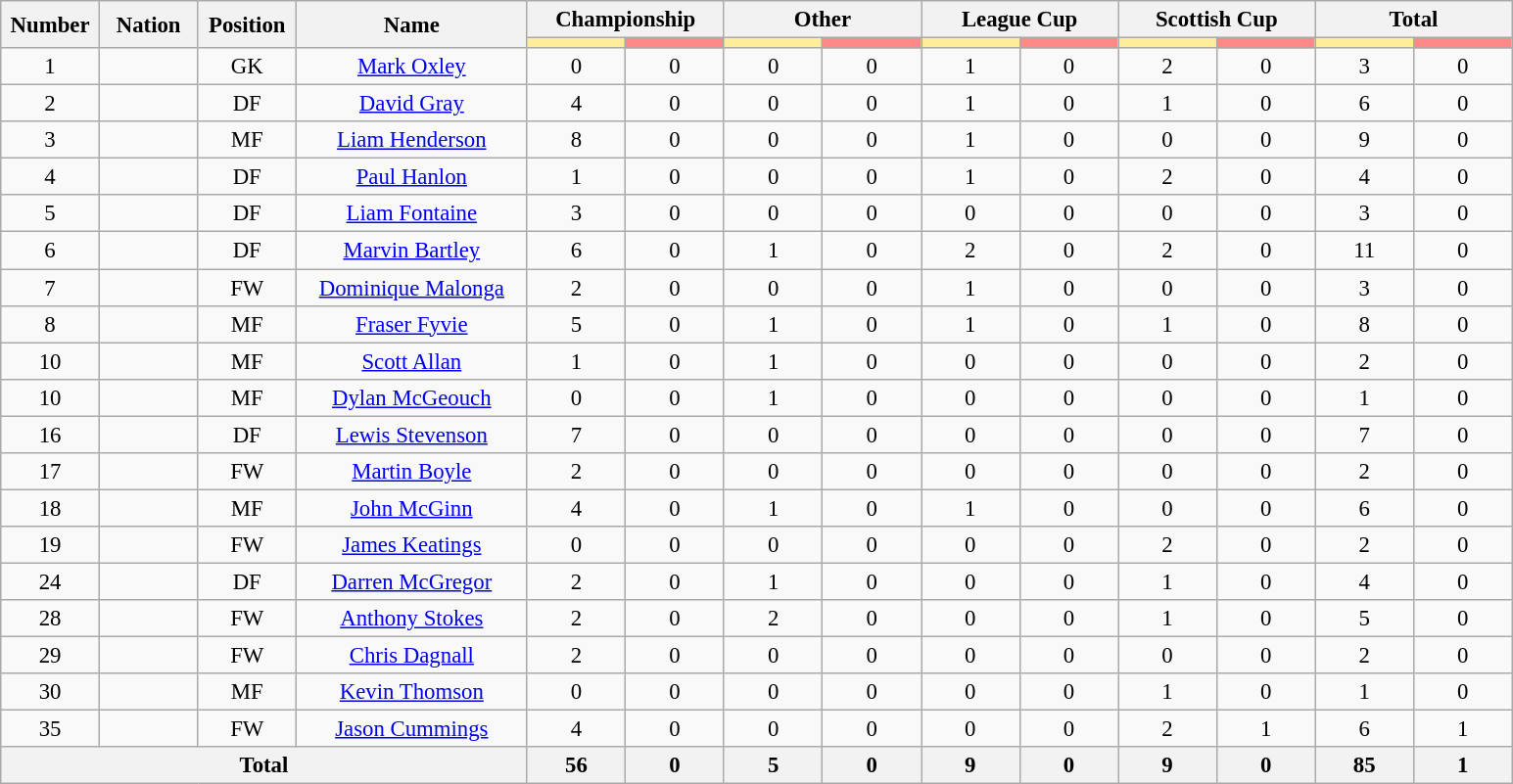<table class="wikitable" style="font-size: 95%; text-align: center;">
<tr>
<th rowspan=2 width=60>Number</th>
<th rowspan=2 width=60>Nation</th>
<th rowspan=2 width=60>Position</th>
<th rowspan=2 width=150>Name</th>
<th colspan=2>Championship</th>
<th colspan=2>Other</th>
<th colspan=2>League Cup</th>
<th colspan=2>Scottish Cup</th>
<th colspan=2>Total</th>
</tr>
<tr>
<th style="width:60px; background:#fe9;"></th>
<th style="width:60px; background:#ff8888;"></th>
<th style="width:60px; background:#fe9;"></th>
<th style="width:60px; background:#ff8888;"></th>
<th style="width:60px; background:#fe9;"></th>
<th style="width:60px; background:#ff8888;"></th>
<th style="width:60px; background:#fe9;"></th>
<th style="width:60px; background:#ff8888;"></th>
<th style="width:60px; background:#fe9;"></th>
<th style="width:60px; background:#ff8888;"></th>
</tr>
<tr>
<td>1</td>
<td></td>
<td>GK</td>
<td><a href='#'>Mark Oxley</a></td>
<td>0</td>
<td>0</td>
<td>0</td>
<td>0</td>
<td>1</td>
<td>0</td>
<td>2</td>
<td>0</td>
<td>3</td>
<td>0</td>
</tr>
<tr>
<td>2</td>
<td></td>
<td>DF</td>
<td><a href='#'>David Gray</a></td>
<td>4</td>
<td>0</td>
<td>0</td>
<td>0</td>
<td>1</td>
<td>0</td>
<td>1</td>
<td>0</td>
<td>6</td>
<td>0</td>
</tr>
<tr>
<td>3</td>
<td></td>
<td>MF</td>
<td><a href='#'>Liam Henderson</a></td>
<td>8</td>
<td>0</td>
<td>0</td>
<td>0</td>
<td>1</td>
<td>0</td>
<td>0</td>
<td>0</td>
<td>9</td>
<td>0</td>
</tr>
<tr>
<td>4</td>
<td></td>
<td>DF</td>
<td><a href='#'>Paul Hanlon</a></td>
<td>1</td>
<td>0</td>
<td>0</td>
<td>0</td>
<td>1</td>
<td>0</td>
<td>2</td>
<td>0</td>
<td>4</td>
<td>0</td>
</tr>
<tr>
<td>5</td>
<td></td>
<td>DF</td>
<td><a href='#'>Liam Fontaine</a></td>
<td>3</td>
<td>0</td>
<td>0</td>
<td>0</td>
<td>0</td>
<td>0</td>
<td>0</td>
<td>0</td>
<td>3</td>
<td>0</td>
</tr>
<tr>
<td>6</td>
<td></td>
<td>DF</td>
<td><a href='#'>Marvin Bartley</a></td>
<td>6</td>
<td>0</td>
<td>1</td>
<td>0</td>
<td>2</td>
<td>0</td>
<td>2</td>
<td>0</td>
<td>11</td>
<td>0</td>
</tr>
<tr>
<td>7</td>
<td></td>
<td>FW</td>
<td><a href='#'>Dominique Malonga</a></td>
<td>2</td>
<td>0</td>
<td>0</td>
<td>0</td>
<td>1</td>
<td>0</td>
<td>0</td>
<td>0</td>
<td>3</td>
<td>0</td>
</tr>
<tr>
<td>8</td>
<td></td>
<td>MF</td>
<td><a href='#'>Fraser Fyvie</a></td>
<td>5</td>
<td>0</td>
<td>1</td>
<td>0</td>
<td>1</td>
<td>0</td>
<td>1</td>
<td>0</td>
<td>8</td>
<td>0</td>
</tr>
<tr>
<td>10</td>
<td></td>
<td>MF</td>
<td><a href='#'>Scott Allan</a></td>
<td>1</td>
<td>0</td>
<td>1</td>
<td>0</td>
<td>0</td>
<td>0</td>
<td>0</td>
<td>0</td>
<td>2</td>
<td>0</td>
</tr>
<tr>
<td>10</td>
<td></td>
<td>MF</td>
<td><a href='#'>Dylan McGeouch</a></td>
<td>0</td>
<td>0</td>
<td>1</td>
<td>0</td>
<td>0</td>
<td>0</td>
<td>0</td>
<td>0</td>
<td>1</td>
<td>0</td>
</tr>
<tr>
<td>16</td>
<td></td>
<td>DF</td>
<td><a href='#'>Lewis Stevenson</a></td>
<td>7</td>
<td>0</td>
<td>0</td>
<td>0</td>
<td>0</td>
<td>0</td>
<td>0</td>
<td>0</td>
<td>7</td>
<td>0</td>
</tr>
<tr>
<td>17</td>
<td></td>
<td>FW</td>
<td><a href='#'>Martin Boyle </a></td>
<td>2</td>
<td>0</td>
<td>0</td>
<td>0</td>
<td>0</td>
<td>0</td>
<td>0</td>
<td>0</td>
<td>2</td>
<td>0</td>
</tr>
<tr>
<td>18</td>
<td></td>
<td>MF</td>
<td><a href='#'>John McGinn</a></td>
<td>4</td>
<td>0</td>
<td>1</td>
<td>0</td>
<td>1</td>
<td>0</td>
<td>0</td>
<td>0</td>
<td>6</td>
<td>0</td>
</tr>
<tr>
<td>19</td>
<td></td>
<td>FW</td>
<td><a href='#'>James Keatings</a></td>
<td>0</td>
<td>0</td>
<td>0</td>
<td>0</td>
<td>0</td>
<td>0</td>
<td>2</td>
<td>0</td>
<td>2</td>
<td>0</td>
</tr>
<tr>
<td>24</td>
<td></td>
<td>DF</td>
<td><a href='#'>Darren McGregor</a></td>
<td>2</td>
<td>0</td>
<td>1</td>
<td>0</td>
<td>0</td>
<td>0</td>
<td>1</td>
<td>0</td>
<td>4</td>
<td>0</td>
</tr>
<tr>
<td>28</td>
<td></td>
<td>FW</td>
<td><a href='#'>Anthony Stokes</a></td>
<td>2</td>
<td>0</td>
<td>2</td>
<td>0</td>
<td>0</td>
<td>0</td>
<td>1</td>
<td>0</td>
<td>5</td>
<td>0</td>
</tr>
<tr>
<td>29</td>
<td></td>
<td>FW</td>
<td><a href='#'>Chris Dagnall</a></td>
<td>2</td>
<td>0</td>
<td>0</td>
<td>0</td>
<td>0</td>
<td>0</td>
<td>0</td>
<td>0</td>
<td>2</td>
<td>0</td>
</tr>
<tr>
<td>30</td>
<td></td>
<td>MF</td>
<td><a href='#'>Kevin Thomson</a></td>
<td>0</td>
<td>0</td>
<td>0</td>
<td>0</td>
<td>0</td>
<td>0</td>
<td>1</td>
<td>0</td>
<td>1</td>
<td>0</td>
</tr>
<tr>
<td>35</td>
<td></td>
<td>FW</td>
<td><a href='#'>Jason Cummings</a></td>
<td>4</td>
<td>0</td>
<td>0</td>
<td>0</td>
<td>0</td>
<td>0</td>
<td>2</td>
<td>1</td>
<td>6</td>
<td>1</td>
</tr>
<tr>
<th colspan=4>Total</th>
<th>56</th>
<th>0</th>
<th>5</th>
<th>0</th>
<th>9</th>
<th>0</th>
<th>9</th>
<th>0</th>
<th>85</th>
<th>1</th>
</tr>
</table>
